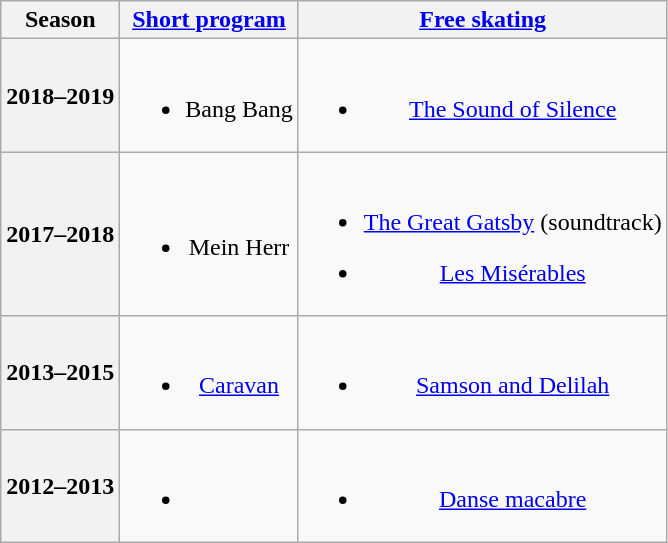<table class=wikitable style=text-align:center>
<tr>
<th>Season</th>
<th><a href='#'>Short program</a></th>
<th><a href='#'>Free skating</a></th>
</tr>
<tr>
<th>2018–2019 <br> </th>
<td><br><ul><li>Bang Bang <br></li></ul></td>
<td><br><ul><li><a href='#'>The Sound of Silence</a> <br></li></ul></td>
</tr>
<tr>
<th>2017–2018 <br> </th>
<td><br><ul><li>Mein Herr <br></li></ul></td>
<td><br><ul><li><a href='#'>The Great Gatsby</a> (soundtrack)</li></ul><ul><li><a href='#'>Les Misérables</a> <br></li></ul></td>
</tr>
<tr>
<th>2013–2015 <br> </th>
<td><br><ul><li><a href='#'>Caravan</a> <br></li></ul></td>
<td><br><ul><li><a href='#'>Samson and Delilah</a> <br></li></ul></td>
</tr>
<tr>
<th>2012–2013 <br> </th>
<td><br><ul><li></li></ul></td>
<td><br><ul><li><a href='#'>Danse macabre</a> <br></li></ul></td>
</tr>
</table>
